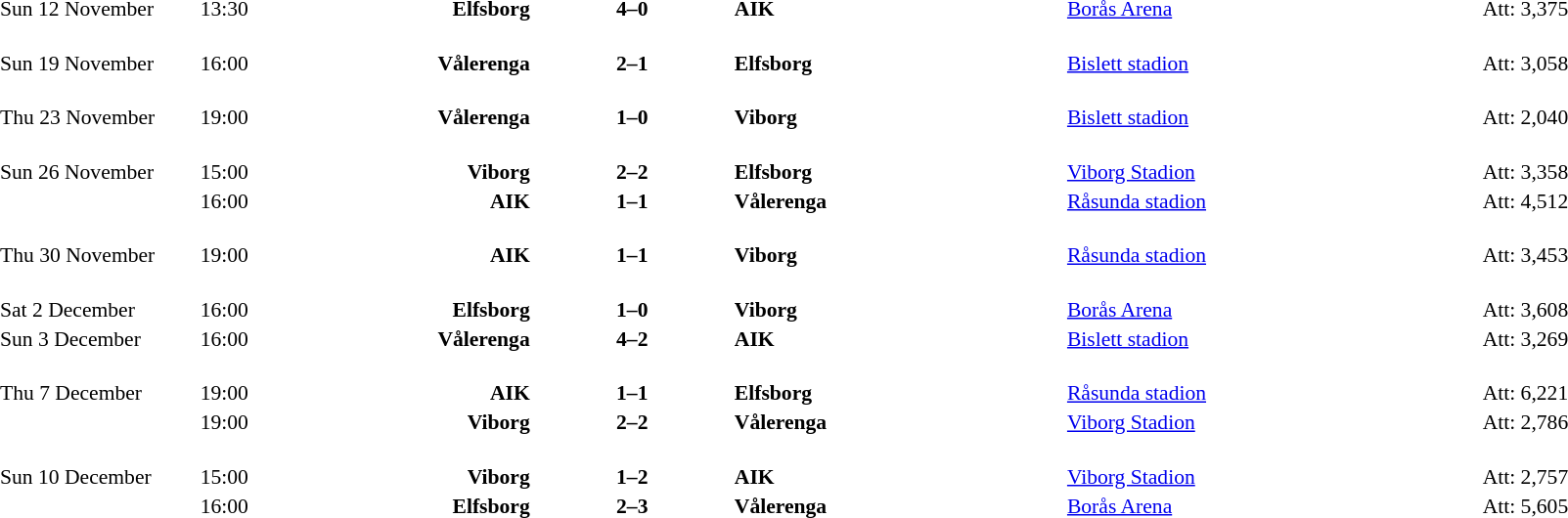<table cellspacing="1" style="width:90%;">
<tr>
<th width=12%></th>
<th width=10%></th>
<th width=10%></th>
<th width=12%></th>
<th width=20%></th>
<th width=25%></th>
<th width=10%></th>
</tr>
<tr style=font-size:90%>
<td>Sun 12 November</td>
<td>13:30</td>
<td align=right><strong>Elfsborg</strong></td>
<td align=center><strong>4–0</strong></td>
<td align=left><strong>AIK</strong></td>
<td><a href='#'>Borås Arena</a></td>
<td>Att: 3,375</td>
</tr>
<tr style=font-size:90%>
<td><br>Sun 19 November</td>
<td><br>16:00</td>
<td align=right><br><strong>Vålerenga</strong></td>
<td align=center><br><strong>2–1</strong></td>
<td align=left><br><strong>Elfsborg</strong></td>
<td><br><a href='#'>Bislett stadion</a></td>
<td><br>Att: 3,058</td>
</tr>
<tr style=font-size:90%>
<td><br>Thu 23 November</td>
<td><br>19:00</td>
<td align=right><br><strong>Vålerenga</strong></td>
<td align=center><br><strong>1–0</strong></td>
<td align=left><br><strong>Viborg</strong></td>
<td><br><a href='#'>Bislett stadion</a></td>
<td><br>Att: 2,040</td>
</tr>
<tr style=font-size:90%>
<td><br>Sun 26 November</td>
<td><br>15:00</td>
<td align=right><br><strong>Viborg</strong></td>
<td align=center><br><strong>2–2</strong></td>
<td align=left><br><strong>Elfsborg</strong></td>
<td><br><a href='#'>Viborg Stadion</a></td>
<td><br>Att: 3,358</td>
<td></td>
</tr>
<tr style=font-size:90%>
<td></td>
<td>16:00</td>
<td align=right><strong>AIK</strong></td>
<td align=center><strong>1–1</strong></td>
<td align=left><strong>Vålerenga</strong></td>
<td><a href='#'>Råsunda stadion</a></td>
<td>Att: 4,512</td>
</tr>
<tr style=font-size:90%>
<td><br>Thu 30 November</td>
<td><br>19:00</td>
<td align=right><br><strong>AIK</strong></td>
<td align=center><br><strong>1–1</strong></td>
<td align=left><br><strong>Viborg</strong></td>
<td><br><a href='#'>Råsunda stadion</a></td>
<td><br>Att: 3,453</td>
</tr>
<tr style=font-size:90%>
<td><br>Sat 2 December</td>
<td><br>16:00</td>
<td align=right><br><strong>Elfsborg</strong></td>
<td align=center><br><strong>1–0</strong></td>
<td align=left><br><strong>Viborg</strong></td>
<td><br><a href='#'>Borås Arena</a></td>
<td><br>Att: 3,608</td>
<td></td>
</tr>
<tr style=font-size:90%>
<td>Sun 3 December</td>
<td>16:00</td>
<td align=right><strong>Vålerenga</strong></td>
<td align=center><strong>4–2</strong></td>
<td align=left><strong>AIK</strong></td>
<td><a href='#'>Bislett stadion</a></td>
<td>Att: 3,269</td>
</tr>
<tr style=font-size:90%>
<td><br>Thu 7 December</td>
<td><br>19:00</td>
<td align=right><br><strong>AIK</strong></td>
<td align=center><br><strong>1–1</strong></td>
<td align=left><br><strong>Elfsborg</strong></td>
<td><br><a href='#'>Råsunda stadion</a></td>
<td><br>Att: 6,221</td>
<td></td>
</tr>
<tr style=font-size:90%>
<td></td>
<td>19:00</td>
<td align=right><strong>Viborg</strong></td>
<td align=center><strong>2–2</strong></td>
<td align=left><strong>Vålerenga</strong></td>
<td><a href='#'>Viborg Stadion</a></td>
<td>Att: 2,786</td>
</tr>
<tr style=font-size:90%>
<td><br>Sun 10 December</td>
<td><br>15:00</td>
<td align=right><br><strong>Viborg</strong></td>
<td align=center><br><strong>1–2</strong></td>
<td align=left><br><strong>AIK</strong></td>
<td><br><a href='#'>Viborg Stadion</a></td>
<td><br>Att: 2,757</td>
<td></td>
</tr>
<tr style=font-size:90%>
<td></td>
<td>16:00</td>
<td align=right><strong>Elfsborg</strong></td>
<td align=center><strong>2–3</strong></td>
<td align=left><strong>Vålerenga</strong></td>
<td><a href='#'>Borås Arena</a></td>
<td>Att: 5,605</td>
</tr>
</table>
